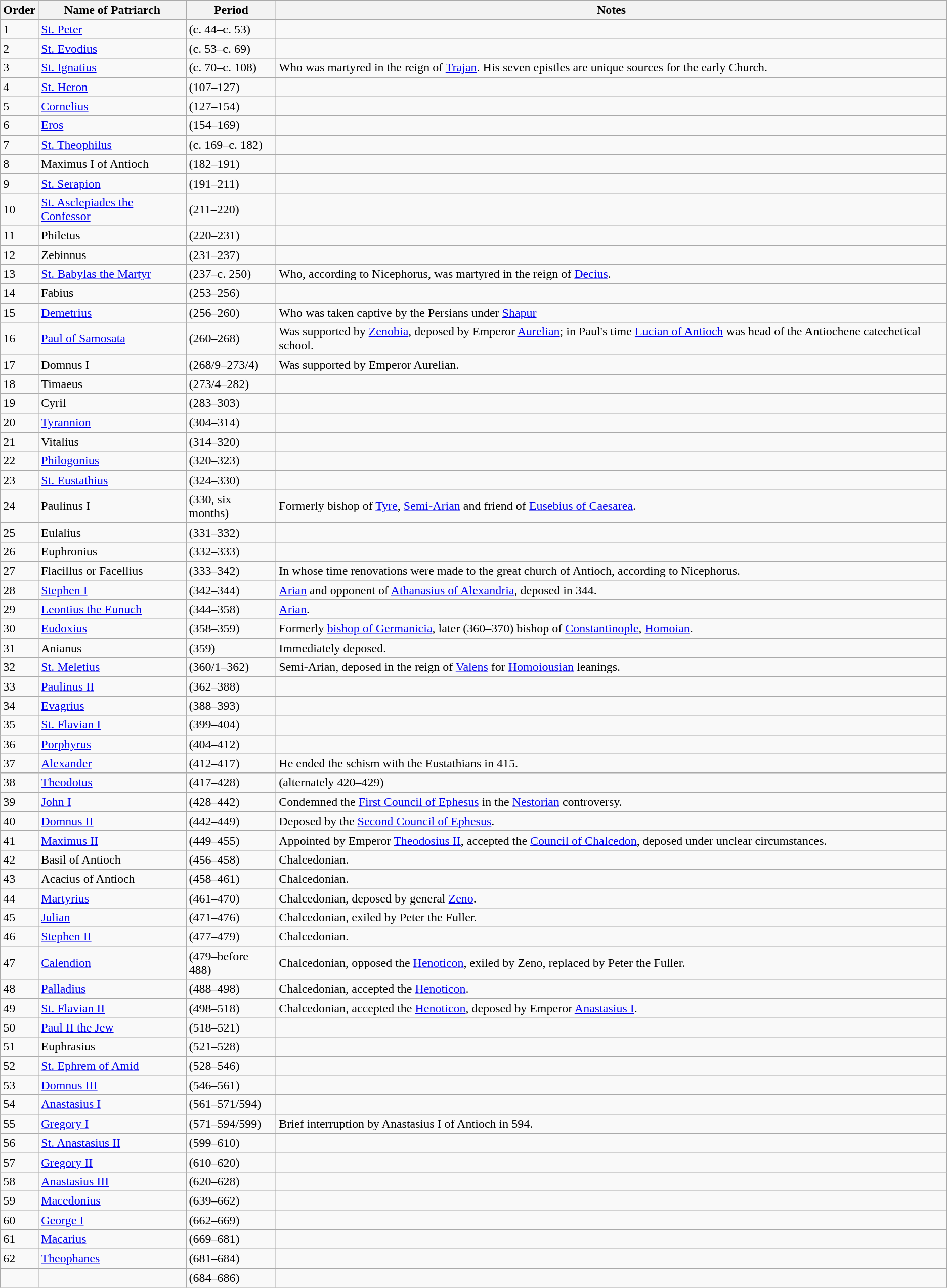<table class="wikitable">
<tr>
<th><strong>Order</strong></th>
<th>Name of Patriarch</th>
<th>Period</th>
<th>Notes</th>
</tr>
<tr>
<td>1</td>
<td><a href='#'>St. Peter</a></td>
<td>(c. 44–c. 53)</td>
<td></td>
</tr>
<tr>
<td>2</td>
<td><a href='#'>St. Evodius</a></td>
<td>(c. 53–c. 69)</td>
<td></td>
</tr>
<tr>
<td>3</td>
<td><a href='#'>St. Ignatius</a></td>
<td>(c. 70–c. 108)</td>
<td>Who was martyred in the reign of <a href='#'>Trajan</a>. His seven epistles are unique sources for the early Church.</td>
</tr>
<tr>
<td>4</td>
<td><a href='#'>St. Heron</a></td>
<td>(107–127)</td>
<td></td>
</tr>
<tr>
<td>5</td>
<td><a href='#'>Cornelius</a></td>
<td>(127–154)</td>
<td></td>
</tr>
<tr>
<td>6</td>
<td><a href='#'>Eros</a></td>
<td>(154–169)</td>
<td></td>
</tr>
<tr>
<td>7</td>
<td><a href='#'>St. Theophilus</a></td>
<td>(c. 169–c. 182)</td>
<td></td>
</tr>
<tr>
<td>8</td>
<td>Maximus I of Antioch</td>
<td>(182–191)</td>
<td></td>
</tr>
<tr>
<td>9</td>
<td><a href='#'>St. Serapion</a></td>
<td>(191–211)</td>
<td></td>
</tr>
<tr>
<td>10</td>
<td><a href='#'>St. Asclepiades the Confessor</a></td>
<td>(211–220)</td>
<td></td>
</tr>
<tr>
<td>11</td>
<td>Philetus</td>
<td>(220–231)</td>
<td></td>
</tr>
<tr>
<td>12</td>
<td>Zebinnus</td>
<td>(231–237)</td>
<td></td>
</tr>
<tr>
<td>13</td>
<td><a href='#'>St. Babylas the Martyr</a></td>
<td>(237–c. 250)</td>
<td>Who, according to Nicephorus, was martyred in the reign of <a href='#'>Decius</a>.</td>
</tr>
<tr>
<td>14</td>
<td>Fabius</td>
<td>(253–256)</td>
<td></td>
</tr>
<tr>
<td>15</td>
<td><a href='#'>Demetrius</a></td>
<td>(256–260)</td>
<td>Who was taken captive by the Persians under <a href='#'>Shapur</a></td>
</tr>
<tr>
<td>16</td>
<td><a href='#'>Paul of Samosata</a></td>
<td>(260–268)</td>
<td>Was supported by <a href='#'>Zenobia</a>, deposed by Emperor <a href='#'>Aurelian</a>; in Paul's time <a href='#'>Lucian of Antioch</a> was head of the Antiochene catechetical school.</td>
</tr>
<tr>
<td>17</td>
<td>Domnus I</td>
<td>(268/9–273/4)</td>
<td>Was supported by Emperor Aurelian.</td>
</tr>
<tr>
<td>18</td>
<td>Timaeus</td>
<td>(273/4–282)</td>
<td></td>
</tr>
<tr>
<td>19</td>
<td>Cyril</td>
<td>(283–303)</td>
<td></td>
</tr>
<tr>
<td>20</td>
<td><a href='#'>Tyrannion</a></td>
<td>(304–314)</td>
<td></td>
</tr>
<tr>
<td>21</td>
<td>Vitalius</td>
<td>(314–320)</td>
<td></td>
</tr>
<tr>
<td>22</td>
<td><a href='#'>Philogonius</a></td>
<td>(320–323)</td>
<td></td>
</tr>
<tr>
<td>23</td>
<td><a href='#'>St. Eustathius</a></td>
<td>(324–330)</td>
<td></td>
</tr>
<tr>
<td>24</td>
<td>Paulinus I</td>
<td>(330, six months)</td>
<td>Formerly bishop of <a href='#'>Tyre</a>, <a href='#'>Semi-Arian</a> and friend of <a href='#'>Eusebius of Caesarea</a>.</td>
</tr>
<tr>
<td>25</td>
<td>Eulalius</td>
<td>(331–332)</td>
<td></td>
</tr>
<tr>
<td>26</td>
<td>Euphronius</td>
<td>(332–333)</td>
<td></td>
</tr>
<tr>
<td>27</td>
<td>Flacillus or Facellius</td>
<td>(333–342)</td>
<td>In whose time renovations were made to the great church of Antioch, according to Nicephorus.</td>
</tr>
<tr>
<td>28</td>
<td><a href='#'>Stephen I</a></td>
<td>(342–344)</td>
<td><a href='#'>Arian</a> and opponent of <a href='#'>Athanasius of Alexandria</a>, deposed in 344.</td>
</tr>
<tr>
<td>29</td>
<td><a href='#'>Leontius the Eunuch</a></td>
<td>(344–358)</td>
<td><a href='#'>Arian</a>.</td>
</tr>
<tr>
<td>30</td>
<td><a href='#'>Eudoxius</a></td>
<td>(358–359)</td>
<td>Formerly <a href='#'>bishop of Germanicia</a>, later (360–370) bishop of <a href='#'>Constantinople</a>, <a href='#'>Homoian</a>.</td>
</tr>
<tr>
<td>31</td>
<td>Anianus</td>
<td>(359)</td>
<td>Immediately deposed.</td>
</tr>
<tr>
<td>32</td>
<td><a href='#'>St. Meletius</a></td>
<td>(360/1–362)</td>
<td>Semi-Arian, deposed in the reign of <a href='#'>Valens</a> for <a href='#'>Homoiousian</a> leanings.</td>
</tr>
<tr>
<td>33</td>
<td><a href='#'>Paulinus II</a></td>
<td>(362–388)</td>
<td></td>
</tr>
<tr>
<td>34</td>
<td><a href='#'>Evagrius</a></td>
<td>(388–393)</td>
<td></td>
</tr>
<tr>
<td>35</td>
<td><a href='#'>St. Flavian I</a></td>
<td>(399–404)</td>
<td></td>
</tr>
<tr>
<td>36</td>
<td><a href='#'>Porphyrus</a></td>
<td>(404–412)</td>
<td></td>
</tr>
<tr>
<td>37</td>
<td><a href='#'>Alexander</a></td>
<td>(412–417)</td>
<td>He ended the schism with the Eustathians in 415.</td>
</tr>
<tr>
<td>38</td>
<td><a href='#'>Theodotus</a></td>
<td>(417–428)</td>
<td>(alternately 420–429)</td>
</tr>
<tr>
<td>39</td>
<td><a href='#'>John I</a></td>
<td>(428–442)</td>
<td>Condemned the <a href='#'>First Council of Ephesus</a> in the <a href='#'>Nestorian</a> controversy.</td>
</tr>
<tr>
<td>40</td>
<td><a href='#'>Domnus II</a></td>
<td>(442–449)</td>
<td>Deposed by the <a href='#'>Second Council of Ephesus</a>.</td>
</tr>
<tr>
<td>41</td>
<td><a href='#'>Maximus II</a></td>
<td>(449–455)</td>
<td>Appointed by Emperor <a href='#'>Theodosius II</a>, accepted the <a href='#'>Council of Chalcedon</a>, deposed under unclear circumstances.</td>
</tr>
<tr>
<td>42</td>
<td>Basil of Antioch</td>
<td>(456–458)</td>
<td>Chalcedonian.</td>
</tr>
<tr>
<td>43</td>
<td>Acacius of Antioch</td>
<td>(458–461)</td>
<td>Chalcedonian.</td>
</tr>
<tr>
<td>44</td>
<td><a href='#'>Martyrius</a></td>
<td>(461–470)</td>
<td>Chalcedonian, deposed by general <a href='#'>Zeno</a>.</td>
</tr>
<tr>
<td>45</td>
<td><a href='#'>Julian</a></td>
<td>(471–476)</td>
<td>Chalcedonian, exiled by Peter the Fuller.</td>
</tr>
<tr>
<td>46</td>
<td><a href='#'>Stephen II</a></td>
<td>(477–479)</td>
<td>Chalcedonian.</td>
</tr>
<tr>
<td>47</td>
<td><a href='#'>Calendion</a></td>
<td>(479–before 488)</td>
<td>Chalcedonian, opposed the <a href='#'>Henoticon</a>, exiled by Zeno, replaced by Peter the Fuller.</td>
</tr>
<tr>
<td>48</td>
<td><a href='#'>Palladius</a></td>
<td>(488–498)</td>
<td>Chalcedonian, accepted the <a href='#'>Henoticon</a>.</td>
</tr>
<tr>
<td>49</td>
<td><a href='#'>St. Flavian II</a></td>
<td>(498–518)</td>
<td>Chalcedonian, accepted the <a href='#'>Henoticon</a>, deposed by Emperor <a href='#'>Anastasius I</a>.</td>
</tr>
<tr>
<td>50</td>
<td><a href='#'>Paul II the Jew</a></td>
<td>(518–521)</td>
<td></td>
</tr>
<tr>
<td>51</td>
<td>Euphrasius</td>
<td>(521–528)</td>
<td></td>
</tr>
<tr>
<td>52</td>
<td><a href='#'>St. Ephrem of Amid</a></td>
<td>(528–546)</td>
<td></td>
</tr>
<tr>
<td>53</td>
<td><a href='#'>Domnus III</a></td>
<td>(546–561)</td>
<td></td>
</tr>
<tr>
<td>54</td>
<td><a href='#'>Anastasius I</a></td>
<td>(561–571/594)</td>
<td></td>
</tr>
<tr>
<td>55</td>
<td><a href='#'>Gregory I</a></td>
<td>(571–594/599)</td>
<td>Brief interruption by Anastasius I of Antioch in 594.</td>
</tr>
<tr>
<td>56</td>
<td><a href='#'>St. Anastasius II</a></td>
<td>(599–610)</td>
<td></td>
</tr>
<tr>
<td>57</td>
<td><a href='#'>Gregory II</a></td>
<td>(610–620)</td>
<td></td>
</tr>
<tr>
<td>58</td>
<td><a href='#'>Anastasius III</a></td>
<td>(620–628)</td>
<td></td>
</tr>
<tr>
<td>59</td>
<td><a href='#'>Macedonius</a></td>
<td>(639–662)</td>
<td></td>
</tr>
<tr>
<td>60</td>
<td><a href='#'>George I</a></td>
<td>(662–669)</td>
<td></td>
</tr>
<tr>
<td>61</td>
<td><a href='#'>Macarius</a></td>
<td>(669–681)</td>
<td></td>
</tr>
<tr>
<td>62</td>
<td><a href='#'>Theophanes</a></td>
<td>(681–684)</td>
<td></td>
</tr>
<tr>
<td></td>
<td></td>
<td>(684–686)</td>
<td></td>
</tr>
</table>
